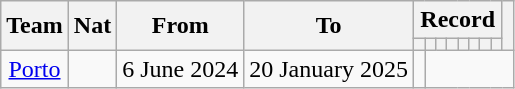<table class="wikitable" style="text-align: center">
<tr>
<th rowspan="2">Team</th>
<th rowspan="2">Nat</th>
<th rowspan="2">From</th>
<th rowspan="2">To</th>
<th colspan="8">Record</th>
<th rowspan=2></th>
</tr>
<tr>
<th></th>
<th></th>
<th></th>
<th></th>
<th></th>
<th></th>
<th></th>
<th></th>
</tr>
<tr>
<td><a href='#'>Porto</a></td>
<td></td>
<td>6 June 2024</td>
<td>20 January 2025<br></td>
<td></td>
</tr>
</table>
